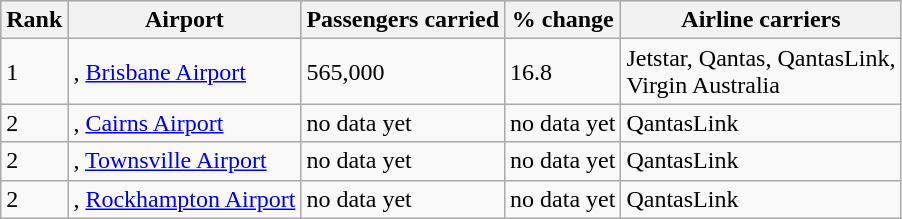<table class="wikitable sortable" style="font-size: 100%" width= align=>
<tr bgcolor=lightgrey>
<th>Rank</th>
<th>Airport</th>
<th>Passengers carried</th>
<th>% change</th>
<th>Airline carriers</th>
</tr>
<tr>
<td>1</td>
<td>, <a href='#'>Brisbane Airport</a></td>
<td>565,000</td>
<td>16.8</td>
<td>Jetstar, Qantas, QantasLink,<br>Virgin Australia</td>
</tr>
<tr>
<td>2</td>
<td>, <a href='#'>Cairns Airport</a></td>
<td>no data yet</td>
<td>no data yet</td>
<td>QantasLink</td>
</tr>
<tr>
<td>2</td>
<td>, <a href='#'>Townsville Airport</a></td>
<td>no data yet</td>
<td>no data yet</td>
<td>QantasLink</td>
</tr>
<tr>
<td>2</td>
<td>, <a href='#'>Rockhampton Airport</a></td>
<td>no data yet</td>
<td>no data yet</td>
<td>QantasLink</td>
</tr>
</table>
